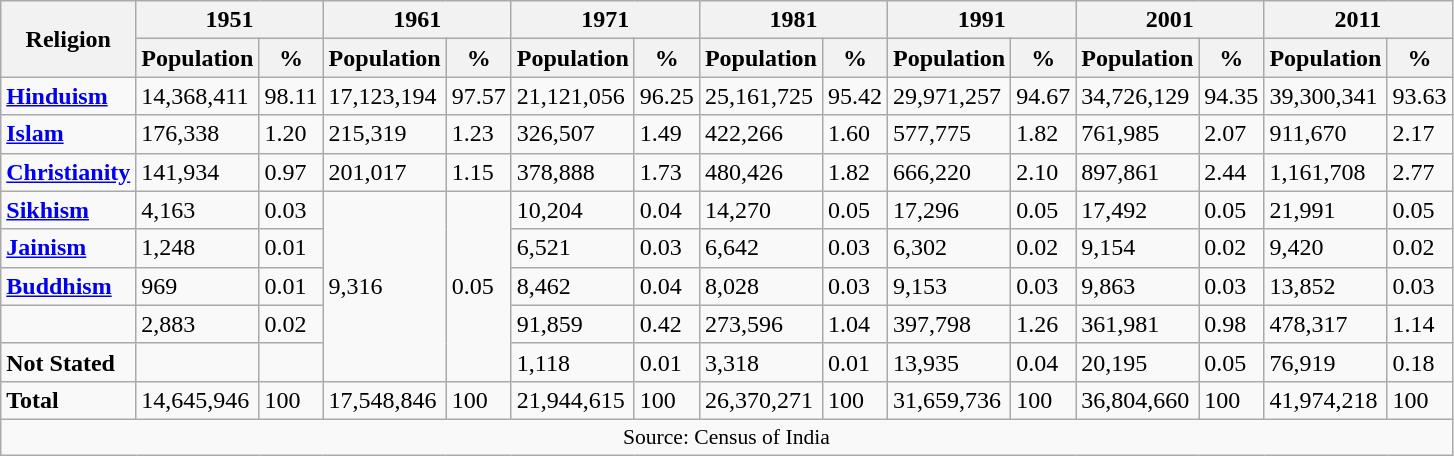<table class="wikitable sortable defaultright col1left">
<tr>
<th rowspan="2">Religion</th>
<th colspan="2">1951</th>
<th colspan="2">1961</th>
<th colspan="2">1971</th>
<th colspan="2">1981</th>
<th colspan="2">1991</th>
<th colspan="2">2001</th>
<th colspan="2">2011</th>
</tr>
<tr>
<th>Population</th>
<th>%</th>
<th>Population</th>
<th>%</th>
<th>Population</th>
<th>%</th>
<th>Population</th>
<th>%</th>
<th>Population</th>
<th>%</th>
<th>Population</th>
<th>%</th>
<th>Population</th>
<th>%</th>
</tr>
<tr>
<td><strong><a href='#'>Hinduism</a></strong></td>
<td>14,368,411</td>
<td>98.11</td>
<td>17,123,194</td>
<td>97.57</td>
<td>21,121,056</td>
<td>96.25</td>
<td>25,161,725</td>
<td>95.42</td>
<td>29,971,257</td>
<td>94.67</td>
<td>34,726,129</td>
<td>94.35</td>
<td>39,300,341</td>
<td>93.63</td>
</tr>
<tr>
<td><strong><a href='#'>Islam</a></strong></td>
<td>176,338</td>
<td>1.20</td>
<td>215,319</td>
<td>1.23</td>
<td>326,507</td>
<td>1.49</td>
<td>422,266</td>
<td>1.60</td>
<td>577,775</td>
<td>1.82</td>
<td>761,985</td>
<td>2.07</td>
<td>911,670</td>
<td>2.17</td>
</tr>
<tr>
<td><strong><a href='#'>Christianity</a></strong></td>
<td>141,934</td>
<td>0.97</td>
<td>201,017</td>
<td>1.15</td>
<td>378,888</td>
<td>1.73</td>
<td>480,426</td>
<td>1.82</td>
<td>666,220</td>
<td>2.10</td>
<td>897,861</td>
<td>2.44</td>
<td>1,161,708</td>
<td>2.77</td>
</tr>
<tr>
<td><strong><a href='#'>Sikhism</a></strong></td>
<td>4,163</td>
<td>0.03</td>
<td rowspan="5">9,316</td>
<td rowspan="5">0.05</td>
<td>10,204</td>
<td>0.04</td>
<td>14,270</td>
<td>0.05</td>
<td>17,296</td>
<td>0.05</td>
<td>17,492</td>
<td>0.05</td>
<td>21,991</td>
<td>0.05</td>
</tr>
<tr>
<td><strong><a href='#'>Jainism</a></strong></td>
<td>1,248</td>
<td>0.01</td>
<td>6,521</td>
<td>0.03</td>
<td>6,642</td>
<td>0.03</td>
<td>6,302</td>
<td>0.02</td>
<td>9,154</td>
<td>0.02</td>
<td>9,420</td>
<td>0.02</td>
</tr>
<tr>
<td><strong><a href='#'>Buddhism</a></strong></td>
<td>969</td>
<td>0.01</td>
<td>8,462</td>
<td>0.04</td>
<td>8,028</td>
<td>0.03</td>
<td>9,153</td>
<td>0.03</td>
<td>9,863</td>
<td>0.03</td>
<td>13,852</td>
<td>0.03</td>
</tr>
<tr>
<td><strong></strong></td>
<td>2,883</td>
<td>0.02</td>
<td>91,859</td>
<td>0.42</td>
<td>273,596</td>
<td>1.04</td>
<td>397,798</td>
<td>1.26</td>
<td>361,981</td>
<td>0.98</td>
<td>478,317</td>
<td>1.14</td>
</tr>
<tr>
<td><strong>Not Stated</strong></td>
<td></td>
<td></td>
<td>1,118</td>
<td>0.01</td>
<td>3,318</td>
<td>0.01</td>
<td>13,935</td>
<td>0.04</td>
<td>20,195</td>
<td>0.05</td>
<td>76,919</td>
<td>0.18</td>
</tr>
<tr class="sortbottom">
<td><strong>Total</strong></td>
<td>14,645,946</td>
<td>100</td>
<td>17,548,846</td>
<td>100</td>
<td>21,944,615</td>
<td>100</td>
<td>26,370,271</td>
<td>100</td>
<td>31,659,736</td>
<td>100</td>
<td>36,804,660</td>
<td>100</td>
<td>41,974,218</td>
<td>100</td>
</tr>
<tr class="sortbottom">
<td colspan="17" style="text-align:center;font-size:0.9em">Source: Census of India</td>
</tr>
</table>
